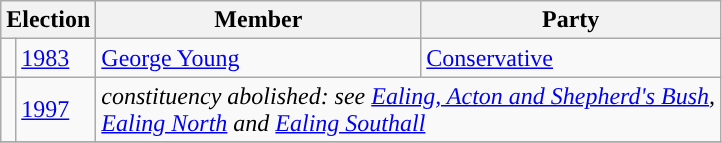<table class="wikitable">
<tr>
<th colspan="2">Election</th>
<th>Member</th>
<th>Party</th>
</tr>
<tr>
<td style="color:inherit;background-color: "></td>
<td><a href='#'>1983</a></td>
<td><a href='#'>George Young</a></td>
<td><a href='#'>Conservative</a></td>
</tr>
<tr>
<td></td>
<td><a href='#'>1997</a></td>
<td colspan="2"><em>constituency abolished: see <a href='#'>Ealing, Acton and Shepherd's Bush</a>, <br><a href='#'>Ealing North</a> and <a href='#'>Ealing Southall</a></em></td>
</tr>
<tr>
</tr>
</table>
